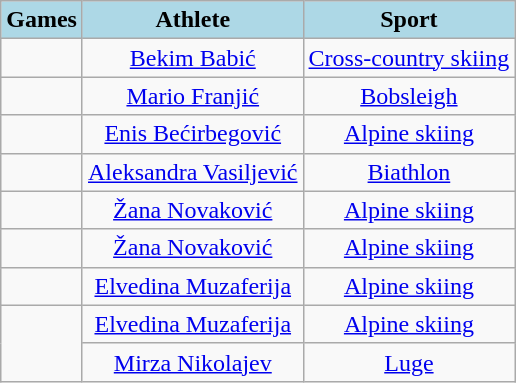<table class="wikitable" style="text-align:center">
<tr>
<th style="background-color:lightblue">Games</th>
<th style="background-color:lightblue">Athlete</th>
<th style="background-color:lightblue">Sport</th>
</tr>
<tr>
<td></td>
<td><a href='#'>Bekim Babić</a></td>
<td><a href='#'>Cross-country skiing</a></td>
</tr>
<tr>
<td></td>
<td><a href='#'>Mario Franjić</a></td>
<td><a href='#'>Bobsleigh</a></td>
</tr>
<tr>
<td></td>
<td><a href='#'>Enis Bećirbegović</a></td>
<td><a href='#'>Alpine skiing</a></td>
</tr>
<tr>
<td></td>
<td><a href='#'>Aleksandra Vasiljević</a></td>
<td><a href='#'>Biathlon</a></td>
</tr>
<tr>
<td></td>
<td><a href='#'>Žana Novaković</a></td>
<td><a href='#'>Alpine skiing</a></td>
</tr>
<tr>
<td></td>
<td><a href='#'>Žana Novaković</a></td>
<td><a href='#'>Alpine skiing</a></td>
</tr>
<tr>
<td></td>
<td><a href='#'>Elvedina Muzaferija</a></td>
<td><a href='#'>Alpine skiing</a></td>
</tr>
<tr>
<td rowspan="2"><br></td>
<td><a href='#'>Elvedina Muzaferija</a></td>
<td><a href='#'>Alpine skiing</a></td>
</tr>
<tr>
<td><a href='#'>Mirza Nikolajev</a></td>
<td><a href='#'>Luge</a></td>
</tr>
</table>
